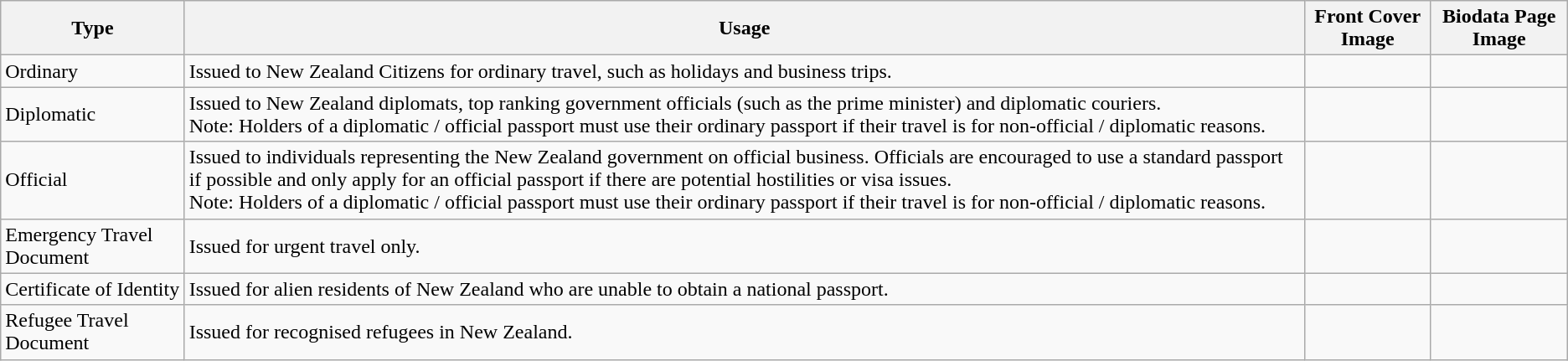<table class="wikitable">
<tr>
<th>Type</th>
<th>Usage</th>
<th>Front Cover Image</th>
<th>Biodata Page Image</th>
</tr>
<tr>
<td>Ordinary</td>
<td>Issued to New Zealand Citizens for ordinary travel, such as holidays and business trips.</td>
<td></td>
<td></td>
</tr>
<tr>
<td>Diplomatic</td>
<td>Issued to New Zealand diplomats, top ranking government officials (such as the prime minister) and diplomatic couriers.<br>Note: Holders of a diplomatic / official passport must use their ordinary passport if their travel is for non-official / diplomatic reasons.</td>
<td></td>
<td></td>
</tr>
<tr>
<td>Official</td>
<td>Issued to individuals representing the New Zealand government on official business. Officials are encouraged to use a standard passport if possible and only apply for an official passport if there are potential hostilities or visa issues.<br>Note: Holders of a diplomatic / official passport must use their ordinary passport if their travel is for non-official / diplomatic reasons.</td>
<td></td>
<td></td>
</tr>
<tr>
<td>Emergency Travel Document</td>
<td>Issued for urgent travel only.</td>
<td></td>
<td></td>
</tr>
<tr>
<td>Certificate of Identity</td>
<td>Issued for alien residents of New Zealand who are unable to obtain a national passport.</td>
<td></td>
<td></td>
</tr>
<tr>
<td>Refugee Travel Document</td>
<td>Issued for recognised refugees in New Zealand.</td>
<td></td>
<td></td>
</tr>
</table>
